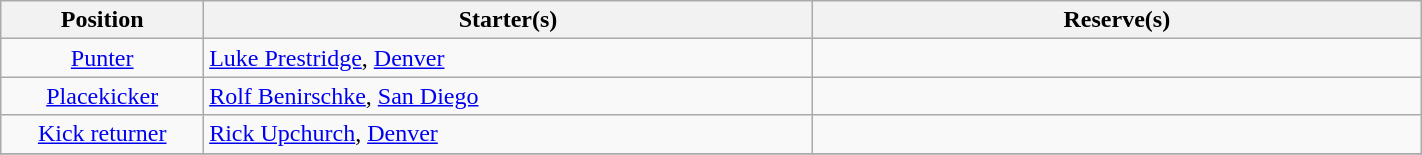<table class="wikitable" width=75%>
<tr>
<th width=10%>Position</th>
<th width=30%>Starter(s)</th>
<th width=30%>Reserve(s)</th>
</tr>
<tr>
<td align=center><a href='#'>Punter</a></td>
<td> <a href='#'>Luke Prestridge</a>, <a href='#'>Denver</a></td>
<td></td>
</tr>
<tr>
<td align=center><a href='#'>Placekicker</a></td>
<td> <a href='#'>Rolf Benirschke</a>, <a href='#'>San Diego</a></td>
<td></td>
</tr>
<tr>
<td align=center><a href='#'>Kick returner</a></td>
<td> <a href='#'>Rick Upchurch</a>, <a href='#'>Denver</a></td>
<td></td>
</tr>
<tr>
</tr>
</table>
